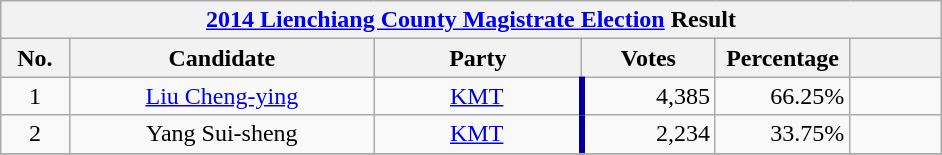<table class="wikitable" style="margin:1em auto; text-align:center">
<tr>
<th colspan="7" width=620px><a href='#'>2014 Lienchiang County Magistrate Election</a> Result</th>
</tr>
<tr>
<th width=35>No.</th>
<th width=180>Candidate</th>
<th width=120>Party</th>
<th width=75>Votes</th>
<th width=75>Percentage</th>
<th width=49></th>
</tr>
<tr>
<td>1</td>
<td><a href='#'>Liu Cheng-ying</a></td>
<td><a href='#'>KMT</a></td>
<td style="border-left:4px solid #000099;" align="right">4,385</td>
<td align="right">66.25%</td>
<td align="center"></td>
</tr>
<tr>
<td>2</td>
<td>Yang Sui-sheng</td>
<td><a href='#'>KMT</a></td>
<td style="border-left:4px solid #000099;" align="right">2,234</td>
<td align="right">33.75%</td>
<td align="center"></td>
</tr>
<tr bgcolor=EEEEEE>
</tr>
</table>
